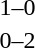<table style="text-align:center">
<tr>
<th width=200></th>
<th width=100></th>
<th width=200></th>
</tr>
<tr>
<td align=right><strong></strong></td>
<td>1–0</td>
<td align=left></td>
</tr>
<tr>
<td align=right></td>
<td>0–2</td>
<td align=left><strong></strong></td>
</tr>
</table>
